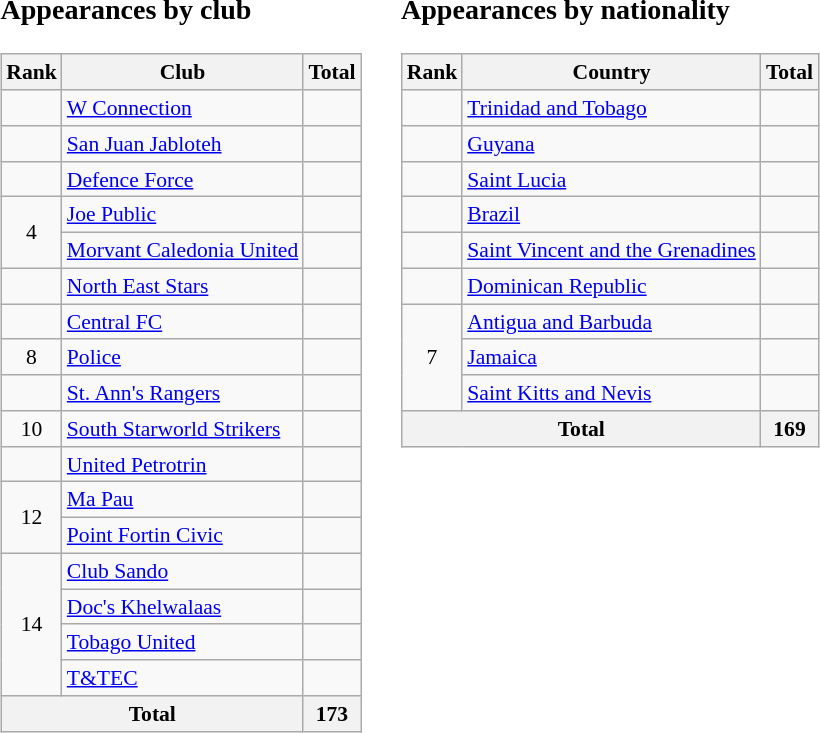<table>
<tr>
<td valign="top"><br><h3>Appearances by club</h3><table class="sortable wikitable" style="font-size:90%;">
<tr>
<th class="unsortable">Rank</th>
<th>Club</th>
<th>Total</th>
</tr>
<tr>
<td></td>
<td><a href='#'>W Connection</a></td>
<td></td>
</tr>
<tr>
<td></td>
<td><a href='#'>San Juan Jabloteh</a></td>
<td></td>
</tr>
<tr>
<td></td>
<td><a href='#'>Defence Force</a></td>
<td></td>
</tr>
<tr>
<td rowspan="2" style="text-align:center;">4</td>
<td><a href='#'>Joe Public</a></td>
<td></td>
</tr>
<tr>
<td><a href='#'>Morvant Caledonia United</a></td>
<td></td>
</tr>
<tr>
<td></td>
<td><a href='#'>North East Stars</a></td>
<td></td>
</tr>
<tr>
<td></td>
<td><a href='#'>Central FC</a></td>
<td></td>
</tr>
<tr>
<td rowspan="1" style="text-align:center;">8</td>
<td><a href='#'>Police</a></td>
<td></td>
</tr>
<tr>
<td></td>
<td><a href='#'>St. Ann's Rangers</a></td>
<td></td>
</tr>
<tr>
<td rowspan="1" style="text-align:center;">10</td>
<td><a href='#'>South Starworld Strikers</a></td>
<td></td>
</tr>
<tr>
<td></td>
<td><a href='#'>United Petrotrin</a></td>
<td></td>
</tr>
<tr>
<td rowspan="2" style="text-align:center;">12</td>
<td><a href='#'>Ma Pau</a></td>
<td></td>
</tr>
<tr>
<td><a href='#'>Point Fortin Civic</a></td>
<td></td>
</tr>
<tr>
<td rowspan="4" style="text-align:center;">14</td>
<td><a href='#'>Club Sando</a></td>
<td></td>
</tr>
<tr>
<td><a href='#'>Doc's Khelwalaas</a></td>
<td></td>
</tr>
<tr>
<td><a href='#'>Tobago United</a></td>
<td></td>
</tr>
<tr>
<td><a href='#'>T&TEC</a></td>
<td></td>
</tr>
<tr>
<th colspan="2">Total</th>
<th>173</th>
</tr>
</table>
</td>
<td valign="top"></td>
<td valign="top"></td>
<td valign="top"><br><h3>Appearances by nationality</h3><table class="sortable wikitable" style="font-size:90%;">
<tr>
<th class="unsortable">Rank</th>
<th>Country</th>
<th>Total</th>
</tr>
<tr>
<td></td>
<td> <a href='#'>Trinidad and Tobago</a></td>
<td></td>
</tr>
<tr>
<td></td>
<td> <a href='#'>Guyana</a></td>
<td></td>
</tr>
<tr>
<td></td>
<td> <a href='#'>Saint Lucia</a></td>
<td></td>
</tr>
<tr>
<td></td>
<td> <a href='#'>Brazil</a></td>
<td></td>
</tr>
<tr>
<td></td>
<td> <a href='#'>Saint Vincent and the Grenadines</a></td>
<td></td>
</tr>
<tr>
<td></td>
<td> <a href='#'>Dominican Republic</a></td>
<td></td>
</tr>
<tr>
<td rowspan="3" style="text-align:center;">7</td>
<td> <a href='#'>Antigua and Barbuda</a></td>
<td></td>
</tr>
<tr>
<td> <a href='#'>Jamaica</a></td>
<td></td>
</tr>
<tr>
<td> <a href='#'>Saint Kitts and Nevis</a></td>
<td></td>
</tr>
<tr>
<th colspan="2">Total</th>
<th>169</th>
</tr>
</table>
</td>
</tr>
</table>
